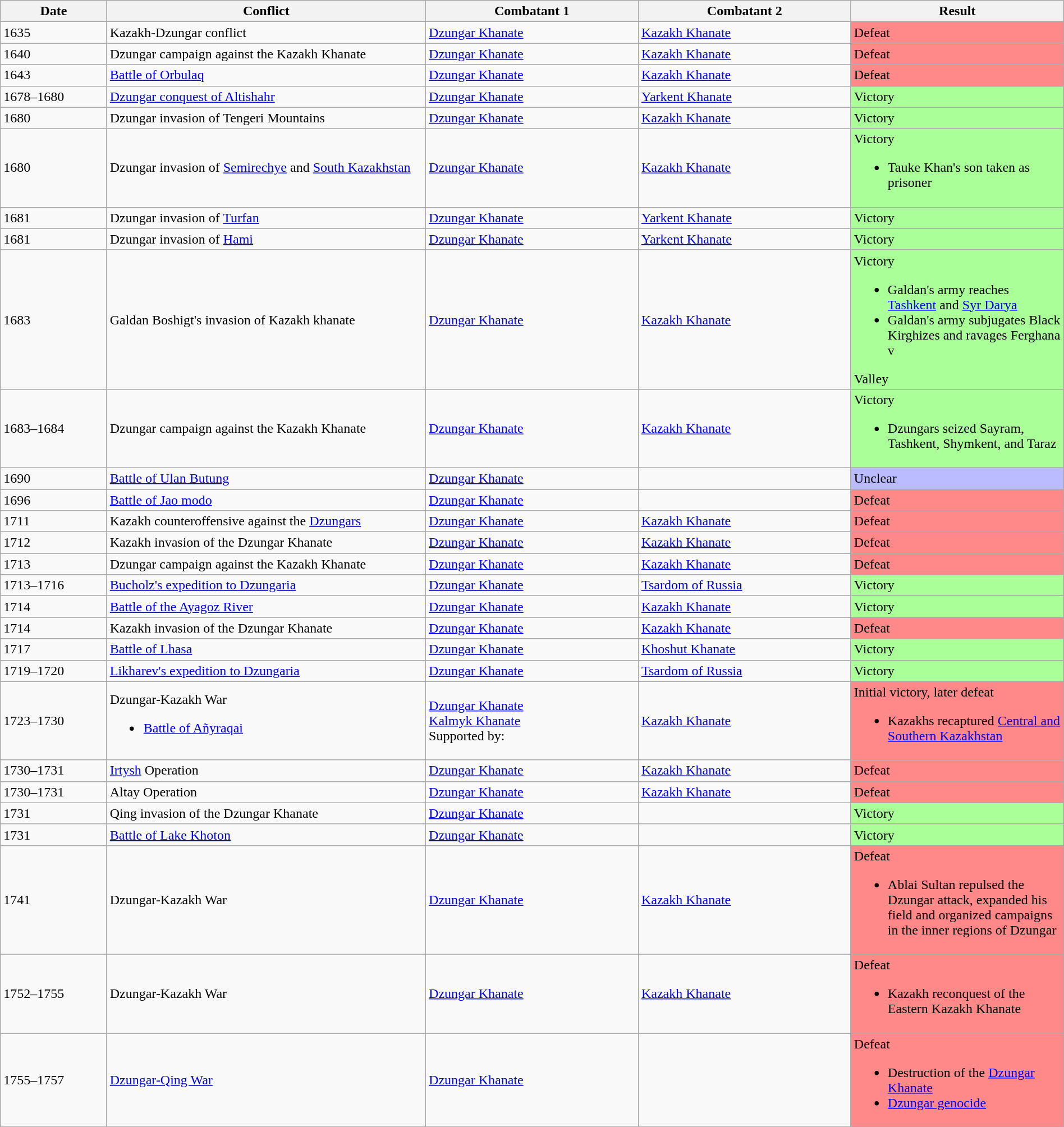<table class="wikitable" width="100%">
<tr>
<th width="10%">Date</th>
<th width="30%">Conflict</th>
<th width="20%">Combatant 1</th>
<th width="20%">Combatant 2</th>
<th width="20%">Result</th>
</tr>
<tr>
<td>1635</td>
<td>Kazakh-Dzungar conflict</td>
<td><a href='#'>Dzungar Khanate</a></td>
<td><a href='#'>Kazakh Khanate</a></td>
<td style="background:#F88">Defeat</td>
</tr>
<tr>
<td>1640</td>
<td>Dzungar campaign against the Kazakh Khanate</td>
<td><a href='#'>Dzungar Khanate</a></td>
<td><a href='#'>Kazakh Khanate</a></td>
<td style="background:#F88">Defeat</td>
</tr>
<tr>
<td>1643</td>
<td><a href='#'>Battle of Orbulaq</a></td>
<td><a href='#'>Dzungar Khanate</a></td>
<td><a href='#'>Kazakh Khanate</a></td>
<td style="background:#F88">Defeat</td>
</tr>
<tr>
<td>1678–1680</td>
<td><a href='#'>Dzungar conquest of Altishahr</a></td>
<td><a href='#'>Dzungar Khanate</a></td>
<td><a href='#'>Yarkent Khanate</a></td>
<td style="background:#AF9">Victory</td>
</tr>
<tr>
<td>1680</td>
<td>Dzungar invasion of Tengeri Mountains</td>
<td><a href='#'>Dzungar Khanate</a></td>
<td><a href='#'>Kazakh Khanate</a></td>
<td style="background:#AF9">Victory</td>
</tr>
<tr>
<td>1680</td>
<td>Dzungar invasion of <a href='#'>Semirechye</a> and <a href='#'>South Kazakhstan</a></td>
<td><a href='#'>Dzungar Khanate</a></td>
<td><a href='#'>Kazakh Khanate</a></td>
<td style="background:#AF9">Victory<br><ul><li>Tauke Khan's son taken as prisoner</li></ul></td>
</tr>
<tr>
<td>1681</td>
<td>Dzungar invasion of <a href='#'>Turfan</a></td>
<td><a href='#'>Dzungar Khanate</a></td>
<td><a href='#'>Yarkent Khanate</a></td>
<td style="background:#AF9">Victory</td>
</tr>
<tr>
<td>1681</td>
<td>Dzungar invasion of <a href='#'>Hami</a></td>
<td><a href='#'>Dzungar Khanate</a></td>
<td><a href='#'>Yarkent Khanate</a></td>
<td style="background:#AF9">Victory</td>
</tr>
<tr>
<td>1683</td>
<td>Galdan Boshigt's invasion of Kazakh khanate</td>
<td><a href='#'>Dzungar Khanate</a></td>
<td><a href='#'>Kazakh Khanate</a></td>
<td style="background:#AF9">Victory<br><ul><li>Galdan's army reaches <a href='#'>Tashkent</a> and <a href='#'>Syr Darya</a></li><li>Galdan's army subjugates Black Kirghizes and ravages Ferghana v</li></ul>Valley</td>
</tr>
<tr>
<td>1683–1684</td>
<td>Dzungar campaign against the Kazakh Khanate</td>
<td><a href='#'>Dzungar Khanate</a></td>
<td><a href='#'>Kazakh Khanate</a></td>
<td style="background:#AF9">Victory<br><ul><li>Dzungars seized Sayram, Tashkent, Shymkent, and Taraz</li></ul></td>
</tr>
<tr>
<td>1690</td>
<td><a href='#'>Battle of Ulan Butung</a></td>
<td><a href='#'>Dzungar Khanate</a></td>
<td></td>
<td style="background:#BBF">Unclear</td>
</tr>
<tr>
<td>1696</td>
<td><a href='#'>Battle of Jao modo</a></td>
<td><a href='#'>Dzungar Khanate</a></td>
<td></td>
<td style="background:#F88">Defeat</td>
</tr>
<tr>
<td>1711</td>
<td>Kazakh counteroffensive against the <a href='#'>Dzungars</a></td>
<td><a href='#'>Dzungar Khanate</a></td>
<td><a href='#'>Kazakh Khanate</a></td>
<td style="background:#F88">Defeat</td>
</tr>
<tr>
<td>1712</td>
<td>Kazakh invasion of the Dzungar Khanate</td>
<td><a href='#'>Dzungar Khanate</a></td>
<td><a href='#'>Kazakh Khanate</a></td>
<td style="background:#F88">Defeat</td>
</tr>
<tr>
<td>1713</td>
<td>Dzungar campaign against the Kazakh Khanate</td>
<td><a href='#'>Dzungar Khanate</a></td>
<td><a href='#'>Kazakh Khanate</a></td>
<td style="background:#F88">Defeat</td>
</tr>
<tr>
<td>1713–1716</td>
<td><a href='#'>Bucholz's expedition to Dzungaria</a></td>
<td><a href='#'>Dzungar Khanate</a></td>
<td> <a href='#'>Tsardom of Russia</a></td>
<td style="background:#AF9">Victory</td>
</tr>
<tr>
<td>1714</td>
<td><a href='#'>Battle of the Ayagoz River</a></td>
<td><a href='#'>Dzungar Khanate</a></td>
<td><a href='#'>Kazakh Khanate</a></td>
<td style="background:#AF9">Victory</td>
</tr>
<tr>
<td>1714</td>
<td>Kazakh invasion of the Dzungar Khanate</td>
<td><a href='#'>Dzungar Khanate</a></td>
<td><a href='#'>Kazakh Khanate</a></td>
<td style="background:#F88">Defeat</td>
</tr>
<tr>
<td>1717</td>
<td><a href='#'>Battle of Lhasa</a></td>
<td><a href='#'>Dzungar Khanate</a></td>
<td><a href='#'>Khoshut Khanate</a></td>
<td style="background:#AF9">Victory</td>
</tr>
<tr>
<td>1719–1720</td>
<td><a href='#'>Likharev's expedition to Dzungaria</a></td>
<td><a href='#'>Dzungar Khanate</a></td>
<td> <a href='#'>Tsardom of Russia</a></td>
<td style="background:#AF9">Victory</td>
</tr>
<tr>
<td>1723–1730</td>
<td>Dzungar-Kazakh War<br><ul><li><a href='#'>Battle of Añyraqai</a></li></ul></td>
<td><a href='#'>Dzungar Khanate</a><br> <a href='#'>Kalmyk Khanate</a><br>Supported by: <br> </td>
<td><a href='#'>Kazakh Khanate</a></td>
<td style="background:#F88">Initial victory, later defeat<br><ul><li>Kazakhs recaptured <a href='#'>Central and Southern Kazakhstan</a></li></ul></td>
</tr>
<tr>
<td>1730–1731</td>
<td><a href='#'>Irtysh</a> Operation</td>
<td><a href='#'>Dzungar Khanate</a></td>
<td><a href='#'>Kazakh Khanate</a></td>
<td style="background:#F88">Defeat</td>
</tr>
<tr>
<td>1730–1731</td>
<td>Altay Operation</td>
<td><a href='#'>Dzungar Khanate</a></td>
<td><a href='#'>Kazakh Khanate</a></td>
<td style="background:#F88">Defeat</td>
</tr>
<tr>
<td>1731</td>
<td>Qing invasion of the Dzungar Khanate</td>
<td><a href='#'>Dzungar Khanate</a></td>
<td></td>
<td style="background:#AF9">Victory</td>
</tr>
<tr>
<td>1731</td>
<td><a href='#'>Battle of Lake Khoton</a></td>
<td><a href='#'>Dzungar Khanate</a></td>
<td></td>
<td style="background:#AF9">Victory</td>
</tr>
<tr>
<td>1741</td>
<td>Dzungar-Kazakh War</td>
<td><a href='#'>Dzungar Khanate</a></td>
<td><a href='#'>Kazakh Khanate</a></td>
<td style="background:#F88">Defeat<br><ul><li>Ablai Sultan repulsed the Dzungar attack, expanded his field and organized campaigns in the inner regions of Dzungar</li></ul></td>
</tr>
<tr>
<td>1752–1755</td>
<td>Dzungar-Kazakh War</td>
<td><a href='#'>Dzungar Khanate</a></td>
<td><a href='#'>Kazakh Khanate</a></td>
<td style="background:#F88">Defeat<br><ul><li>Kazakh reconquest of the Eastern Kazakh Khanate</li></ul></td>
</tr>
<tr>
<td>1755–1757</td>
<td><a href='#'>Dzungar-Qing War</a></td>
<td><a href='#'>Dzungar Khanate</a></td>
<td></td>
<td style="background:#F88">Defeat<br><ul><li>Destruction of the <a href='#'>Dzungar Khanate</a></li><li><a href='#'>Dzungar genocide</a></li></ul></td>
</tr>
</table>
